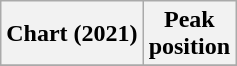<table class="wikitable">
<tr>
<th>Chart (2021)</th>
<th>Peak<br>position</th>
</tr>
<tr>
</tr>
</table>
